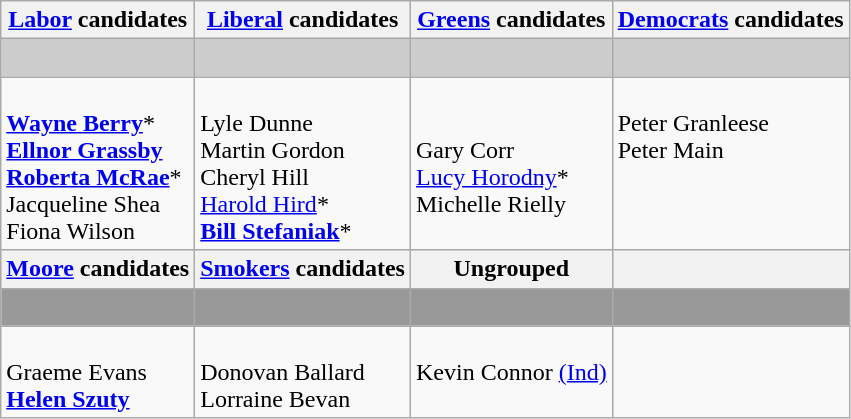<table class="wikitable">
<tr>
<th><a href='#'>Labor</a> candidates</th>
<th><a href='#'>Liberal</a> candidates</th>
<th><a href='#'>Greens</a> candidates</th>
<th><a href='#'>Democrats</a> candidates</th>
</tr>
<tr bgcolor="#cccccc">
<td></td>
<td></td>
<td></td>
<td> </td>
</tr>
<tr>
<td><br><strong><a href='#'>Wayne Berry</a></strong>* <br>
<strong><a href='#'>Ellnor Grassby</a></strong> <br>
<strong><a href='#'>Roberta McRae</a></strong>* <br>
Jacqueline Shea <br>
Fiona Wilson</td>
<td><br>Lyle Dunne <br>
Martin Gordon <br>
Cheryl Hill <br>
<a href='#'>Harold Hird</a>* <br>
<strong><a href='#'>Bill Stefaniak</a></strong>*</td>
<td><br>Gary Corr <br>
<a href='#'>Lucy Horodny</a>* <br>
Michelle Rielly</td>
<td valign=top><br>Peter Granleese <br>
Peter Main</td>
</tr>
<tr bgcolor="#cccccc">
<th><a href='#'>Moore</a> candidates</th>
<th><a href='#'>Smokers</a> candidates</th>
<th>Ungrouped</th>
<th></th>
</tr>
<tr bgcolor="#cccccc">
<td bgcolor="#999999"></td>
<td bgcolor="#999999"></td>
<td bgcolor="#999999"></td>
<td bgcolor="#999999"> </td>
</tr>
<tr>
<td valign=top><br>Graeme Evans <br>
<strong><a href='#'>Helen Szuty</a></strong></td>
<td valign=top><br>Donovan Ballard <br>
Lorraine Bevan</td>
<td valign=top><br>Kevin Connor <a href='#'>(Ind)</a></td>
<td valign=top></td>
</tr>
</table>
